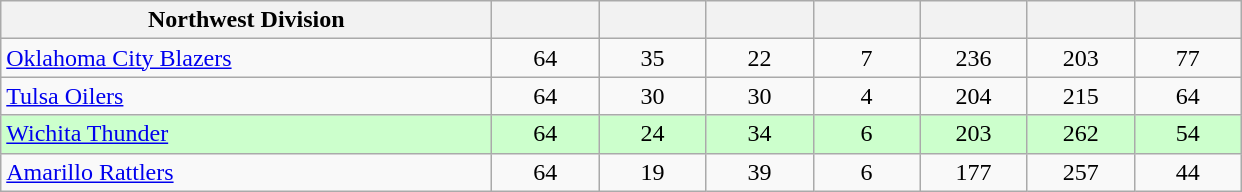<table class="wikitable sortable">
<tr>
<th style="width:20em;" class="unsortable">Northwest Division</th>
<th style="width:4em;" class="unsortable"></th>
<th style="width:4em;"></th>
<th style="width:4em;"></th>
<th style="width:4em;"></th>
<th style="width:4em;"></th>
<th style="width:4em;"></th>
<th style="width:4em;"></th>
</tr>
<tr align="center">
<td align="left"><a href='#'>Oklahoma City Blazers</a></td>
<td>64</td>
<td>35</td>
<td>22</td>
<td>7</td>
<td>236</td>
<td>203</td>
<td>77</td>
</tr>
<tr align="center">
<td align="left"><a href='#'>Tulsa Oilers</a></td>
<td>64</td>
<td>30</td>
<td>30</td>
<td>4</td>
<td>204</td>
<td>215</td>
<td>64</td>
</tr>
<tr align="center" bgcolor="#CCFFCC">
<td align="left"><a href='#'>Wichita Thunder</a></td>
<td>64</td>
<td>24</td>
<td>34</td>
<td>6</td>
<td>203</td>
<td>262</td>
<td>54</td>
</tr>
<tr align="center">
<td align="left"><a href='#'>Amarillo Rattlers</a></td>
<td>64</td>
<td>19</td>
<td>39</td>
<td>6</td>
<td>177</td>
<td>257</td>
<td>44</td>
</tr>
</table>
